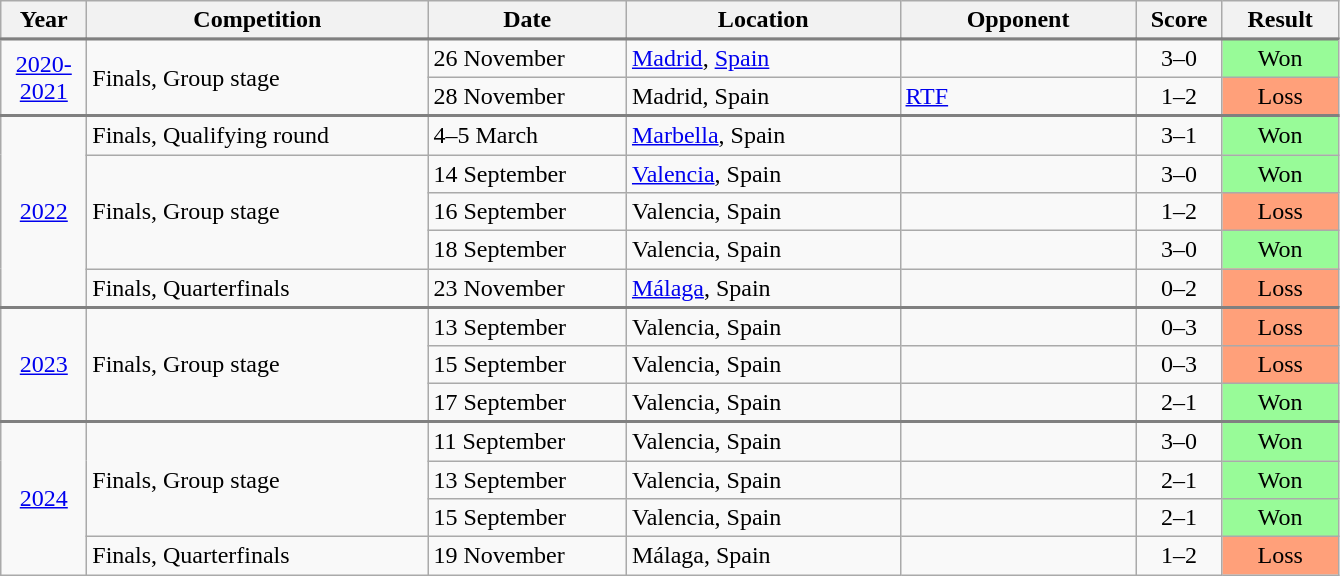<table class="wikitable collapsible collapsed">
<tr>
<th width="50">Year</th>
<th width="220">Competition</th>
<th width="125">Date</th>
<th width="175">Location</th>
<th width="150">Opponent</th>
<th width="50">Score</th>
<th width="70">Result</th>
</tr>
<tr>
</tr>
<tr style="border-top:2px solid gray;">
<td align="center" rowspan="2"><a href='#'>2020-2021</a></td>
<td rowspan="2">Finals, Group stage</td>
<td>26 November</td>
<td><a href='#'>Madrid</a>, <a href='#'>Spain</a></td>
<td></td>
<td align="center">3–0</td>
<td align="center" bgcolor="#98FB98">Won</td>
</tr>
<tr>
<td>28 November</td>
<td>Madrid, Spain</td>
<td> <a href='#'>RTF</a></td>
<td align="center">1–2</td>
<td align="center" bgcolor="#FFA07A">Loss</td>
</tr>
<tr>
</tr>
<tr style="border-top:2px solid gray;">
<td align="center" rowspan="5"><a href='#'>2022</a></td>
<td>Finals, Qualifying round</td>
<td>4–5 March</td>
<td><a href='#'>Marbella</a>, Spain</td>
<td></td>
<td align="center">3–1</td>
<td align="center" bgcolor="#98FB98">Won</td>
</tr>
<tr>
<td rowspan="3">Finals, Group stage</td>
<td>14 September</td>
<td><a href='#'>Valencia</a>, Spain</td>
<td></td>
<td align="center">3–0</td>
<td align="center" bgcolor="#98FB98">Won</td>
</tr>
<tr>
<td>16 September</td>
<td>Valencia, Spain</td>
<td></td>
<td align="center">1–2</td>
<td align="center" bgcolor="#FFA07A">Loss</td>
</tr>
<tr>
<td>18 September</td>
<td>Valencia, Spain</td>
<td></td>
<td align="center">3–0</td>
<td align="center" bgcolor="#98FB98">Won</td>
</tr>
<tr>
<td>Finals, Quarterfinals</td>
<td>23 November</td>
<td><a href='#'>Málaga</a>, Spain</td>
<td></td>
<td align="center">0–2</td>
<td align="center" bgcolor="#FFA07A">Loss</td>
</tr>
<tr>
</tr>
<tr style="border-top:2px solid gray;">
<td align="center" rowspan="3"><a href='#'>2023</a></td>
<td rowspan="3">Finals, Group stage</td>
<td>13 September</td>
<td>Valencia, Spain</td>
<td></td>
<td align="center">0–3</td>
<td align="center" bgcolor="#FFA07A">Loss</td>
</tr>
<tr>
<td>15 September</td>
<td>Valencia, Spain</td>
<td></td>
<td align="center">0–3</td>
<td align="center" bgcolor="#FFA07A">Loss</td>
</tr>
<tr>
<td>17 September</td>
<td>Valencia, Spain</td>
<td></td>
<td align="center">2–1</td>
<td align="center" bgcolor="#98FB98">Won</td>
</tr>
<tr>
</tr>
<tr style="border-top:2px solid gray;">
<td align="center" rowspan="4"><a href='#'>2024</a></td>
<td rowspan="3">Finals, Group stage</td>
<td>11 September</td>
<td>Valencia, Spain</td>
<td></td>
<td align="center">3–0</td>
<td align="center" bgcolor="#98FB98">Won</td>
</tr>
<tr>
<td>13 September</td>
<td>Valencia, Spain</td>
<td></td>
<td align="center">2–1</td>
<td align="center" bgcolor="#98FB98">Won</td>
</tr>
<tr>
<td>15 September</td>
<td>Valencia, Spain</td>
<td></td>
<td align="center">2–1</td>
<td align="center" bgcolor="#98FB98">Won</td>
</tr>
<tr>
<td>Finals, Quarterfinals</td>
<td>19 November</td>
<td>Málaga, Spain</td>
<td></td>
<td align="center">1–2</td>
<td align="center" bgcolor="#FFA07A">Loss</td>
</tr>
</table>
